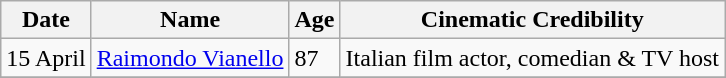<table class="wikitable">
<tr ">
<th>Date</th>
<th>Name</th>
<th>Age</th>
<th>Cinematic Credibility</th>
</tr>
<tr>
<td>15 April</td>
<td><a href='#'>Raimondo Vianello</a></td>
<td>87</td>
<td>Italian film actor, comedian & TV host</td>
</tr>
<tr>
</tr>
</table>
